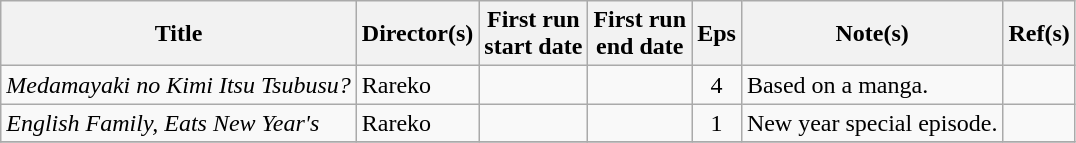<table class="wikitable sortable">
<tr>
<th scope="col">Title</th>
<th scope="col">Director(s)</th>
<th scope="col">First run<br>start date</th>
<th scope="col">First run<br>end date</th>
<th scope="col" class="unsortable">Eps</th>
<th scope="col" class="unsortable">Note(s)</th>
<th scope="col" class="unsortable">Ref(s)</th>
</tr>
<tr>
<td><em>Medamayaki no Kimi Itsu Tsubusu?</em></td>
<td>Rareko</td>
<td></td>
<td></td>
<td style="text-align:center">4</td>
<td>Based on a manga.</td>
<td style="text-align:center"></td>
</tr>
<tr>
<td><em>English Family, Eats New Year's</em></td>
<td>Rareko</td>
<td></td>
<td></td>
<td style="text-align:center">1</td>
<td>New year special episode.</td>
<td style="text-align:center"></td>
</tr>
<tr>
</tr>
</table>
